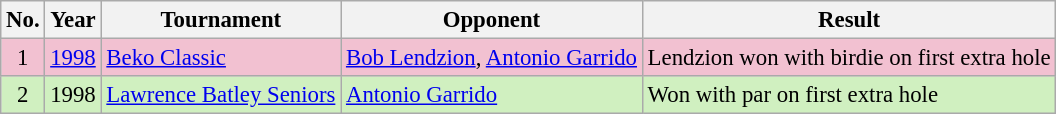<table class="wikitable" style="font-size:95%;">
<tr>
<th>No.</th>
<th>Year</th>
<th>Tournament</th>
<th>Opponent</th>
<th>Result</th>
</tr>
<tr style="background:#F2C1D1;">
<td align=center>1</td>
<td><a href='#'>1998</a></td>
<td><a href='#'>Beko Classic</a></td>
<td> <a href='#'>Bob Lendzion</a>,  <a href='#'>Antonio Garrido</a></td>
<td>Lendzion won with birdie on first extra hole</td>
</tr>
<tr style="background:#D0F0C0;">
<td align=center>2</td>
<td>1998</td>
<td><a href='#'>Lawrence Batley Seniors</a></td>
<td> <a href='#'>Antonio Garrido</a></td>
<td>Won with par on first extra hole</td>
</tr>
</table>
